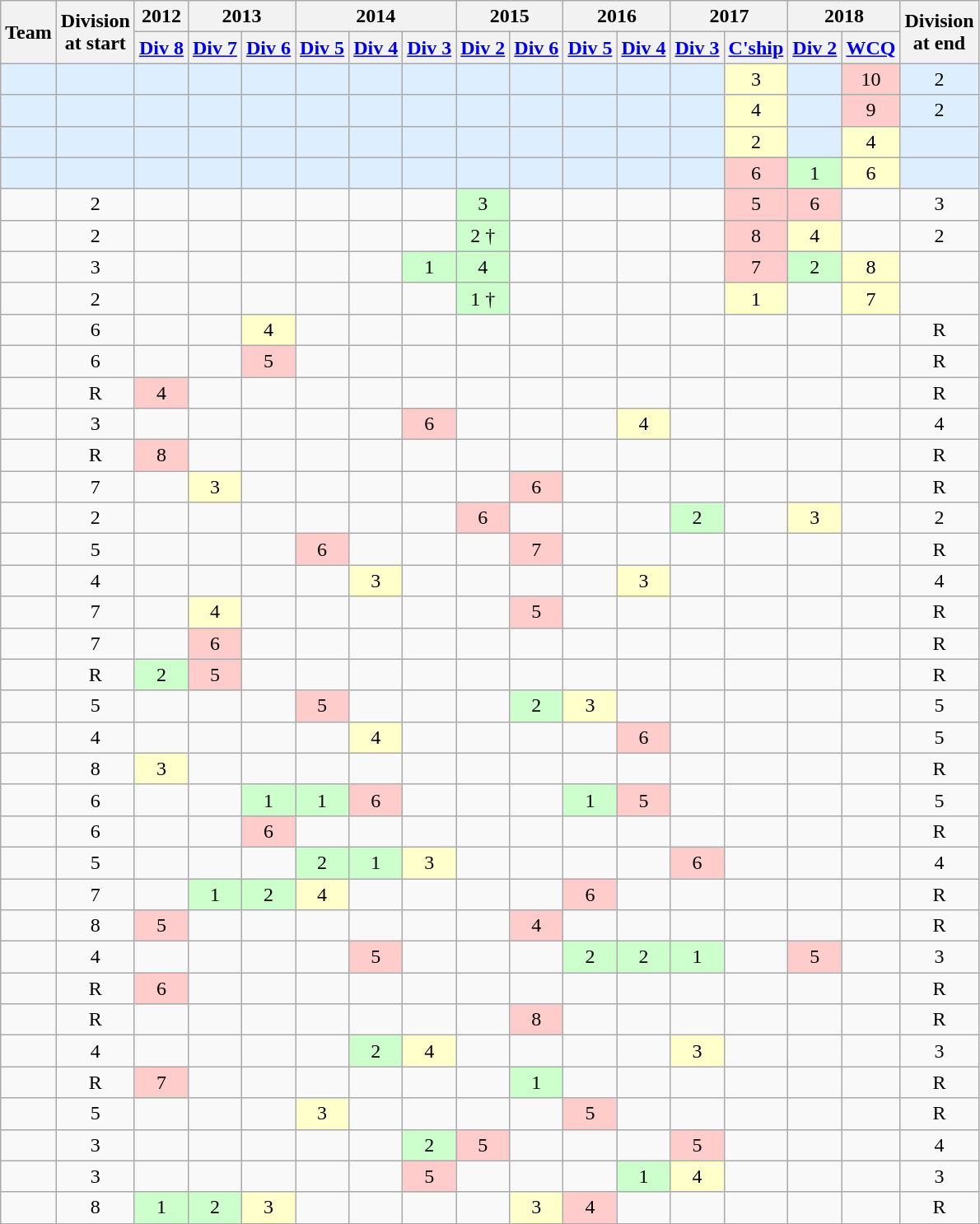<table class="wikitable sortable" style="text-align:center">
<tr>
<th rowspan=2>Team</th>
<th rowspan=2>Division<br>at start</th>
<th>2012</th>
<th colspan=2>2013</th>
<th colspan=3>2014</th>
<th colspan=2>2015</th>
<th colspan=2>2016</th>
<th colspan=2>2017</th>
<th colspan=2>2018</th>
<th rowspan=2>Division<br>at end</th>
</tr>
<tr>
<th><a href='#'>Div 8</a></th>
<th><a href='#'>Div 7</a></th>
<th><a href='#'>Div 6</a></th>
<th><a href='#'>Div 5</a></th>
<th><a href='#'>Div 4</a></th>
<th><a href='#'>Div 3</a></th>
<th><a href='#'>Div 2</a></th>
<th><a href='#'>Div 6</a></th>
<th><a href='#'>Div 5</a></th>
<th><a href='#'>Div 4</a></th>
<th><a href='#'>Div 3</a></th>
<th><a href='#'>C'ship</a></th>
<th><a href='#'>Div 2</a></th>
<th><a href='#'>WCQ</a></th>
</tr>
<tr style="background:#def">
<td style="text-align:left"></td>
<td></td>
<td></td>
<td></td>
<td></td>
<td></td>
<td></td>
<td></td>
<td></td>
<td></td>
<td></td>
<td></td>
<td></td>
<td style="background:#ffc">3 </td>
<td></td>
<td style="background:#fcc">10 </td>
<td>2</td>
</tr>
<tr style="background:#def">
<td style="text-align:left"></td>
<td></td>
<td></td>
<td></td>
<td></td>
<td></td>
<td></td>
<td></td>
<td></td>
<td></td>
<td></td>
<td></td>
<td></td>
<td style="background:#ffc">4 </td>
<td></td>
<td style="background:#fcc">9 </td>
<td>2</td>
</tr>
<tr style="background:#def">
<td style="text-align:left"></td>
<td></td>
<td></td>
<td></td>
<td></td>
<td></td>
<td></td>
<td></td>
<td></td>
<td></td>
<td></td>
<td></td>
<td></td>
<td style="background:#ffc">2 </td>
<td></td>
<td style="background:#ffc">4 </td>
<td></td>
</tr>
<tr style="background:#def">
<td style="text-align:left"></td>
<td></td>
<td></td>
<td></td>
<td></td>
<td></td>
<td></td>
<td></td>
<td></td>
<td></td>
<td></td>
<td></td>
<td></td>
<td style="background:#fcc">6 </td>
<td style="background:#cfc">1 </td>
<td style="background:#ffc">6 </td>
<td></td>
</tr>
<tr>
<td style="text-align:left"></td>
<td>2</td>
<td></td>
<td></td>
<td></td>
<td></td>
<td></td>
<td></td>
<td style="background:#cfc">3 </td>
<td></td>
<td></td>
<td></td>
<td></td>
<td style="background:#fcc">5 </td>
<td style="background:#fcc">6 </td>
<td></td>
<td>3</td>
</tr>
<tr>
<td style="text-align:left"></td>
<td>2</td>
<td></td>
<td></td>
<td></td>
<td></td>
<td></td>
<td></td>
<td style="background:#cfc">2 †</td>
<td></td>
<td></td>
<td></td>
<td></td>
<td style="background:#fcc">8 </td>
<td style="background:#ffc">4 </td>
<td></td>
<td>2</td>
</tr>
<tr>
<td style="text-align:left"></td>
<td>3</td>
<td></td>
<td></td>
<td></td>
<td></td>
<td></td>
<td style="background:#cfc">1 </td>
<td style="background:#cfc">4 </td>
<td></td>
<td></td>
<td></td>
<td></td>
<td style="background:#fcc">7 </td>
<td style="background:#cfc">2 </td>
<td style="background:#ffc">8 </td>
<td></td>
</tr>
<tr>
<td style="text-align:left"></td>
<td>2</td>
<td></td>
<td></td>
<td></td>
<td></td>
<td></td>
<td></td>
<td style="background:#cfc">1 †</td>
<td></td>
<td></td>
<td></td>
<td></td>
<td style="background:#ffc">1 </td>
<td></td>
<td style="background:#ffc">7 </td>
<td></td>
</tr>
<tr>
<td style="text-align:left"></td>
<td>6</td>
<td></td>
<td></td>
<td style="background:#ffc">4 </td>
<td></td>
<td></td>
<td></td>
<td></td>
<td></td>
<td></td>
<td></td>
<td></td>
<td></td>
<td></td>
<td></td>
<td>R</td>
</tr>
<tr>
<td style="text-align:left"></td>
<td>6</td>
<td></td>
<td></td>
<td style="background:#fcc">5 </td>
<td></td>
<td></td>
<td></td>
<td></td>
<td></td>
<td></td>
<td></td>
<td></td>
<td></td>
<td></td>
<td></td>
<td>R</td>
</tr>
<tr>
<td style="text-align:left"></td>
<td>R</td>
<td style="background:#fcc">4 </td>
<td></td>
<td></td>
<td></td>
<td></td>
<td></td>
<td></td>
<td></td>
<td></td>
<td></td>
<td></td>
<td></td>
<td></td>
<td></td>
<td>R</td>
</tr>
<tr>
<td style="text-align:left"></td>
<td>3</td>
<td></td>
<td></td>
<td></td>
<td></td>
<td></td>
<td style="background:#fcc">6 </td>
<td></td>
<td></td>
<td></td>
<td style="background:#ffc">4 </td>
<td></td>
<td></td>
<td></td>
<td></td>
<td>4</td>
</tr>
<tr>
<td style="text-align:left"></td>
<td>R</td>
<td style="background:#fcc">8 </td>
<td></td>
<td></td>
<td></td>
<td></td>
<td></td>
<td></td>
<td></td>
<td></td>
<td></td>
<td></td>
<td></td>
<td></td>
<td></td>
<td>R</td>
</tr>
<tr>
<td style="text-align:left"></td>
<td>7</td>
<td></td>
<td style="background:#ffc">3 </td>
<td></td>
<td></td>
<td></td>
<td></td>
<td></td>
<td style="background:#fcc">6 </td>
<td></td>
<td></td>
<td></td>
<td></td>
<td></td>
<td></td>
<td>R</td>
</tr>
<tr>
<td style="text-align:left"></td>
<td>2</td>
<td></td>
<td></td>
<td></td>
<td></td>
<td></td>
<td></td>
<td style="background:#fcc">6 </td>
<td></td>
<td></td>
<td></td>
<td style="background:#cfc">2 </td>
<td></td>
<td style="background:#ffc">3 </td>
<td></td>
<td>2</td>
</tr>
<tr>
<td style="text-align:left"></td>
<td>5</td>
<td></td>
<td></td>
<td></td>
<td style="background:#fcc">6 </td>
<td></td>
<td></td>
<td></td>
<td style="background:#fcc">7 </td>
<td></td>
<td></td>
<td></td>
<td></td>
<td></td>
<td></td>
<td>R</td>
</tr>
<tr>
<td style="text-align:left"></td>
<td>4</td>
<td></td>
<td></td>
<td></td>
<td></td>
<td style="background:#ffc">3 </td>
<td></td>
<td></td>
<td></td>
<td></td>
<td style="background:#ffc">3 </td>
<td></td>
<td></td>
<td></td>
<td></td>
<td>4</td>
</tr>
<tr>
<td style="text-align:left"></td>
<td>7</td>
<td></td>
<td style="background:#ffc">4 </td>
<td></td>
<td></td>
<td></td>
<td></td>
<td></td>
<td style="background:#fcc">5 </td>
<td></td>
<td></td>
<td></td>
<td></td>
<td></td>
<td></td>
<td>R</td>
</tr>
<tr>
<td style="text-align:left"></td>
<td>7</td>
<td></td>
<td style="background:#fcc">6 </td>
<td></td>
<td></td>
<td></td>
<td></td>
<td></td>
<td></td>
<td></td>
<td></td>
<td></td>
<td></td>
<td></td>
<td></td>
<td>R</td>
</tr>
<tr>
<td style="text-align:left"></td>
<td>R</td>
<td style="background:#cfc">2 </td>
<td style="background:#fcc">5 </td>
<td></td>
<td></td>
<td></td>
<td></td>
<td></td>
<td></td>
<td></td>
<td></td>
<td></td>
<td></td>
<td></td>
<td></td>
<td>R</td>
</tr>
<tr>
<td style="text-align:left"></td>
<td>5</td>
<td></td>
<td></td>
<td></td>
<td style="background:#fcc">5 </td>
<td></td>
<td></td>
<td></td>
<td style="background:#cfc">2 </td>
<td style="background:#ffc">3 </td>
<td></td>
<td></td>
<td></td>
<td></td>
<td></td>
<td>5</td>
</tr>
<tr>
<td style="text-align:left"></td>
<td>4</td>
<td></td>
<td></td>
<td></td>
<td></td>
<td style="background:#ffc">4 </td>
<td></td>
<td></td>
<td></td>
<td></td>
<td style="background:#fcc">6 </td>
<td></td>
<td></td>
<td></td>
<td></td>
<td>5</td>
</tr>
<tr>
<td style="text-align:left"></td>
<td>8</td>
<td style="background:#ffc">3 </td>
<td></td>
<td></td>
<td></td>
<td></td>
<td></td>
<td></td>
<td></td>
<td></td>
<td></td>
<td></td>
<td></td>
<td></td>
<td></td>
<td>R</td>
</tr>
<tr>
<td style="text-align:left"></td>
<td>6</td>
<td></td>
<td></td>
<td style="background:#cfc">1 </td>
<td style="background:#cfc">1 </td>
<td style="background:#fcc">6 </td>
<td></td>
<td></td>
<td></td>
<td style="background:#cfc">1 </td>
<td style="background:#fcc">5 </td>
<td></td>
<td></td>
<td></td>
<td></td>
<td>5</td>
</tr>
<tr>
<td style="text-align:left"></td>
<td>6</td>
<td></td>
<td></td>
<td style="background:#fcc">6 </td>
<td></td>
<td></td>
<td></td>
<td></td>
<td></td>
<td></td>
<td></td>
<td></td>
<td></td>
<td></td>
<td></td>
<td>R</td>
</tr>
<tr>
<td style="text-align:left"></td>
<td>5</td>
<td></td>
<td></td>
<td></td>
<td style="background:#cfc">2 </td>
<td style="background:#cfc">1 </td>
<td style="background:#ffc">3 </td>
<td></td>
<td></td>
<td></td>
<td></td>
<td style="background:#fcc">6 </td>
<td></td>
<td></td>
<td></td>
<td>4</td>
</tr>
<tr>
<td style="text-align:left"></td>
<td>7</td>
<td></td>
<td style="background:#cfc">1 </td>
<td style="background:#cfc">2 </td>
<td style="background:#ffc">4 </td>
<td></td>
<td></td>
<td></td>
<td></td>
<td style="background:#fcc">6 </td>
<td></td>
<td></td>
<td></td>
<td></td>
<td></td>
<td>R</td>
</tr>
<tr>
<td style="text-align:left"></td>
<td>8</td>
<td style="background:#fcc">5 </td>
<td></td>
<td></td>
<td></td>
<td></td>
<td></td>
<td></td>
<td style="background:#fcc">4 </td>
<td></td>
<td></td>
<td></td>
<td></td>
<td></td>
<td></td>
<td>R</td>
</tr>
<tr>
<td style="text-align:left"></td>
<td>4</td>
<td></td>
<td></td>
<td></td>
<td></td>
<td style="background:#fcc">5 </td>
<td></td>
<td></td>
<td></td>
<td style="background:#cfc">2  </td>
<td style="background:#cfc">2  </td>
<td style="background:#cfc">1 </td>
<td></td>
<td style="background:#fcc">5 </td>
<td></td>
<td>3</td>
</tr>
<tr>
<td style="text-align:left"></td>
<td>R</td>
<td style="background:#fcc">6 </td>
<td></td>
<td></td>
<td></td>
<td></td>
<td></td>
<td></td>
<td></td>
<td></td>
<td></td>
<td></td>
<td></td>
<td></td>
<td></td>
<td>R</td>
</tr>
<tr>
<td style="text-align:left"></td>
<td>R</td>
<td></td>
<td></td>
<td></td>
<td></td>
<td></td>
<td></td>
<td></td>
<td style="background:#fcc">8 </td>
<td></td>
<td></td>
<td></td>
<td></td>
<td></td>
<td></td>
<td>R</td>
</tr>
<tr>
<td style="text-align:left"></td>
<td>4</td>
<td></td>
<td></td>
<td></td>
<td></td>
<td style="background:#cfc">2 </td>
<td style="background:#ffc">4 </td>
<td></td>
<td></td>
<td></td>
<td></td>
<td style="background:#ffc">3 </td>
<td></td>
<td></td>
<td></td>
<td>3</td>
</tr>
<tr>
<td style="text-align:left"></td>
<td>R</td>
<td style="background:#fcc">7 </td>
<td></td>
<td></td>
<td></td>
<td></td>
<td></td>
<td></td>
<td style="background:#cfc">1 </td>
<td></td>
<td></td>
<td></td>
<td></td>
<td></td>
<td></td>
<td>R</td>
</tr>
<tr>
<td style="text-align:left"></td>
<td>5</td>
<td></td>
<td></td>
<td></td>
<td style="background:#ffc">3 </td>
<td></td>
<td></td>
<td></td>
<td></td>
<td style="background:#fcc">5 </td>
<td></td>
<td></td>
<td></td>
<td></td>
<td></td>
<td>R</td>
</tr>
<tr>
<td style="text-align:left"></td>
<td>3</td>
<td></td>
<td></td>
<td></td>
<td></td>
<td></td>
<td style="background:#cfc">2 </td>
<td style="background:#fcc">5 </td>
<td></td>
<td></td>
<td></td>
<td style="background:#fcc">5 </td>
<td></td>
<td></td>
<td></td>
<td>4</td>
</tr>
<tr>
<td style="text-align:left"></td>
<td>3</td>
<td></td>
<td></td>
<td></td>
<td></td>
<td></td>
<td style="background:#fcc">5 </td>
<td></td>
<td></td>
<td></td>
<td style="background:#cfc">1 </td>
<td style="background:#ffc">4 </td>
<td></td>
<td></td>
<td></td>
<td>3</td>
</tr>
<tr>
<td style="text-align:left"></td>
<td>8</td>
<td style="background:#cfc">1 </td>
<td style="background:#cfc">2 </td>
<td style="background:#ffc">3 </td>
<td></td>
<td></td>
<td></td>
<td></td>
<td style="background:#ffc">3 </td>
<td style="background:#fcc">4 </td>
<td></td>
<td></td>
<td></td>
<td></td>
<td></td>
<td>R</td>
</tr>
</table>
